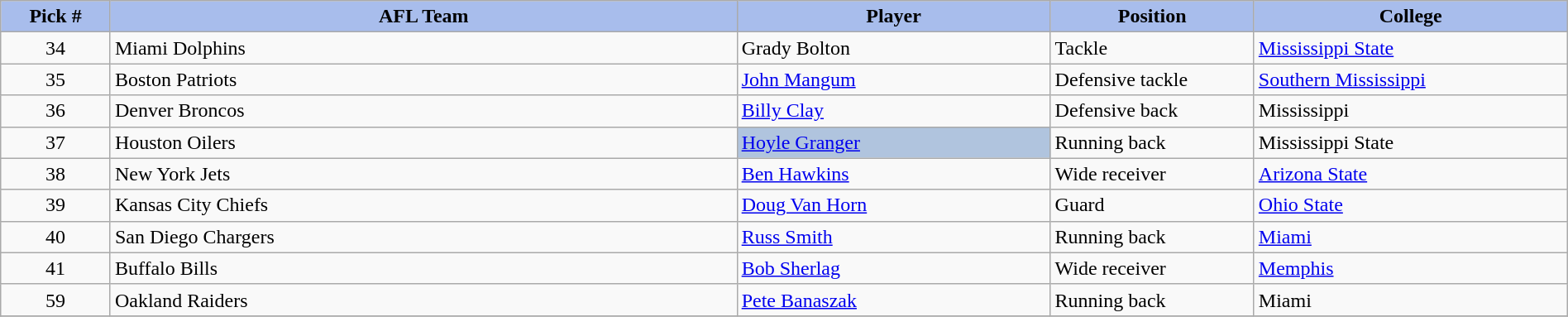<table class="wikitable sortable sortable" style="width: 100%">
<tr>
<th style="background:#A8BDEC;" width=7%>Pick #</th>
<th width=40% style="background:#A8BDEC;">AFL Team</th>
<th width=20% style="background:#A8BDEC;">Player</th>
<th width=13% style="background:#A8BDEC;">Position</th>
<th style="background:#A8BDEC;">College</th>
</tr>
<tr>
<td align=center>34</td>
<td>Miami Dolphins</td>
<td>Grady Bolton</td>
<td>Tackle</td>
<td><a href='#'>Mississippi State</a></td>
</tr>
<tr>
<td align=center>35</td>
<td>Boston Patriots</td>
<td><a href='#'>John Mangum</a></td>
<td>Defensive tackle</td>
<td><a href='#'>Southern Mississippi</a></td>
</tr>
<tr>
<td align=center>36</td>
<td>Denver Broncos</td>
<td><a href='#'>Billy Clay</a></td>
<td>Defensive back</td>
<td>Mississippi</td>
</tr>
<tr>
<td align=center>37</td>
<td>Houston Oilers</td>
<td bgcolor=lightsteelblue><a href='#'>Hoyle Granger</a></td>
<td>Running back</td>
<td>Mississippi State</td>
</tr>
<tr>
<td align=center>38</td>
<td>New York Jets</td>
<td><a href='#'>Ben Hawkins</a></td>
<td>Wide receiver</td>
<td><a href='#'>Arizona State</a></td>
</tr>
<tr>
<td align=center>39</td>
<td>Kansas City Chiefs</td>
<td><a href='#'>Doug Van Horn</a></td>
<td>Guard</td>
<td><a href='#'>Ohio State</a></td>
</tr>
<tr>
<td align=center>40</td>
<td>San Diego Chargers</td>
<td><a href='#'>Russ Smith</a></td>
<td>Running back</td>
<td><a href='#'>Miami</a></td>
</tr>
<tr>
<td align=center>41</td>
<td>Buffalo Bills</td>
<td><a href='#'>Bob Sherlag</a></td>
<td>Wide receiver</td>
<td><a href='#'>Memphis</a></td>
</tr>
<tr>
<td align=center>59</td>
<td>Oakland Raiders</td>
<td><a href='#'>Pete Banaszak</a></td>
<td>Running back</td>
<td>Miami</td>
</tr>
<tr>
</tr>
</table>
